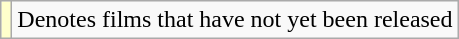<table class="wikitable">
<tr>
<td style="background:#FFFFCC;"></td>
<td>Denotes films that have not yet been released</td>
</tr>
</table>
